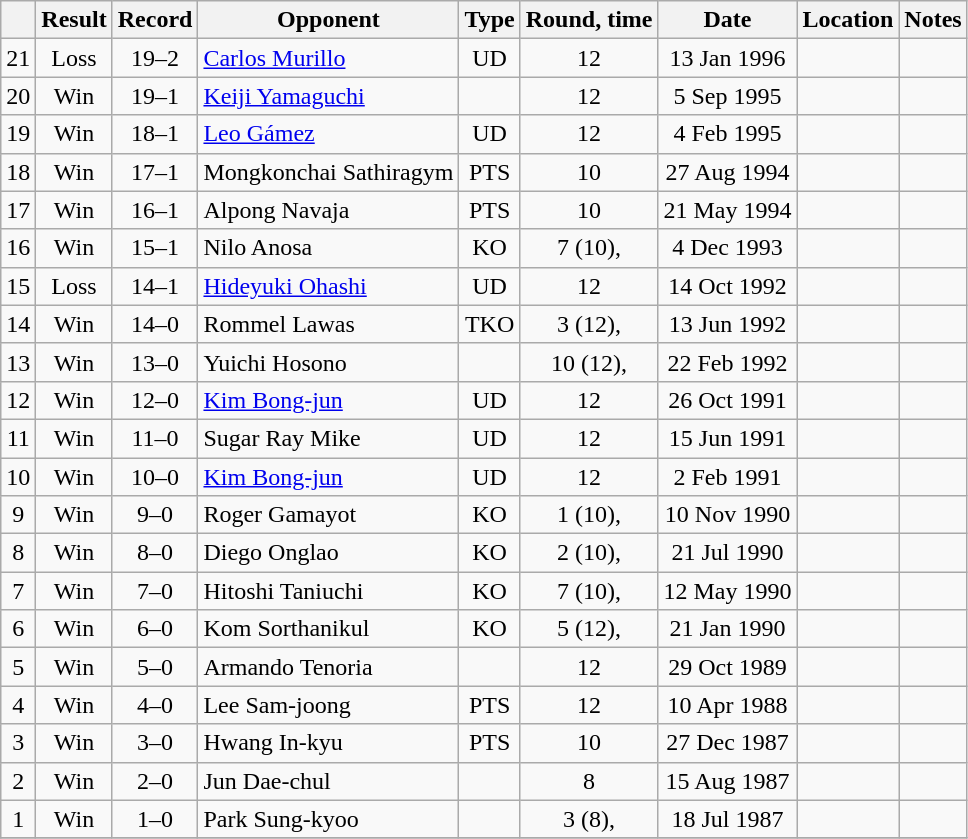<table class="wikitable" style="text-align:center">
<tr>
<th></th>
<th>Result</th>
<th>Record</th>
<th>Opponent</th>
<th>Type</th>
<th>Round, time</th>
<th>Date</th>
<th>Location</th>
<th>Notes</th>
</tr>
<tr>
<td>21</td>
<td>Loss</td>
<td>19–2</td>
<td style="text-align:left;"> <a href='#'>Carlos Murillo</a></td>
<td>UD</td>
<td>12</td>
<td>13 Jan 1996</td>
<td style="text-align:left;"> </td>
<td style="text-align:left;"></td>
</tr>
<tr>
<td>20</td>
<td>Win</td>
<td>19–1</td>
<td style="text-align:left;"> <a href='#'>Keiji Yamaguchi</a></td>
<td></td>
<td>12</td>
<td>5 Sep 1995</td>
<td style="text-align:left;"> </td>
<td style="text-align:left;"></td>
</tr>
<tr>
<td>19</td>
<td>Win</td>
<td>18–1</td>
<td style="text-align:left;"> <a href='#'>Leo Gámez</a></td>
<td>UD</td>
<td>12</td>
<td>4 Feb 1995</td>
<td style="text-align:left;"> </td>
<td style="text-align:left;"></td>
</tr>
<tr>
<td>18</td>
<td>Win</td>
<td>17–1</td>
<td style="text-align:left;"> Mongkonchai Sathiragym</td>
<td>PTS</td>
<td>10</td>
<td>27 Aug 1994</td>
<td style="text-align:left;"> </td>
<td></td>
</tr>
<tr>
<td>17</td>
<td>Win</td>
<td>16–1</td>
<td style="text-align:left;"> Alpong Navaja</td>
<td>PTS</td>
<td>10</td>
<td>21 May 1994</td>
<td style="text-align:left;"> </td>
<td></td>
</tr>
<tr>
<td>16</td>
<td>Win</td>
<td>15–1</td>
<td style="text-align:left;"> Nilo Anosa</td>
<td>KO</td>
<td>7 (10), </td>
<td>4 Dec 1993</td>
<td style="text-align:left;"> </td>
<td></td>
</tr>
<tr>
<td>15</td>
<td>Loss</td>
<td>14–1</td>
<td style="text-align:left;"> <a href='#'>Hideyuki Ohashi</a></td>
<td>UD</td>
<td>12</td>
<td>14 Oct 1992</td>
<td style="text-align:left;"> </td>
<td style="text-align:left;"></td>
</tr>
<tr>
<td>14</td>
<td>Win</td>
<td>14–0</td>
<td style="text-align:left;"> Rommel Lawas</td>
<td>TKO</td>
<td>3 (12), </td>
<td>13 Jun 1992</td>
<td style="text-align:left;"> </td>
<td style="text-align:left;"></td>
</tr>
<tr>
<td>13</td>
<td>Win</td>
<td>13–0</td>
<td style="text-align:left;"> Yuichi Hosono</td>
<td></td>
<td>10 (12), </td>
<td>22 Feb 1992</td>
<td style="text-align:left;"> </td>
<td style="text-align:left;"></td>
</tr>
<tr>
<td>12</td>
<td>Win</td>
<td>12–0</td>
<td style="text-align:left;"> <a href='#'>Kim Bong-jun</a></td>
<td>UD</td>
<td>12</td>
<td>26 Oct 1991</td>
<td style="text-align:left;"> </td>
<td style="text-align:left;"></td>
</tr>
<tr>
<td>11</td>
<td>Win</td>
<td>11–0</td>
<td style="text-align:left;"> Sugar Ray Mike</td>
<td>UD</td>
<td>12</td>
<td>15 Jun 1991</td>
<td style="text-align:left;"> </td>
<td style="text-align:left;"></td>
</tr>
<tr>
<td>10</td>
<td>Win</td>
<td>10–0</td>
<td style="text-align:left;"> <a href='#'>Kim Bong-jun</a></td>
<td>UD</td>
<td>12</td>
<td>2 Feb 1991</td>
<td style="text-align:left;"> </td>
<td style="text-align:left;"></td>
</tr>
<tr>
<td>9</td>
<td>Win</td>
<td>9–0</td>
<td style="text-align:left;"> Roger Gamayot</td>
<td>KO</td>
<td>1 (10), </td>
<td>10 Nov 1990</td>
<td style="text-align:left;"> </td>
<td></td>
</tr>
<tr>
<td>8</td>
<td>Win</td>
<td>8–0</td>
<td style="text-align:left;"> Diego Onglao</td>
<td>KO</td>
<td>2 (10), </td>
<td>21 Jul 1990</td>
<td style="text-align:left;"> </td>
<td></td>
</tr>
<tr>
<td>7</td>
<td>Win</td>
<td>7–0</td>
<td style="text-align:left;"> Hitoshi Taniuchi</td>
<td>KO</td>
<td>7 (10), </td>
<td>12 May 1990</td>
<td style="text-align:left;"> </td>
<td></td>
</tr>
<tr>
<td>6</td>
<td>Win</td>
<td>6–0</td>
<td style="text-align:left;"> Kom Sorthanikul</td>
<td>KO</td>
<td>5 (12), </td>
<td>21 Jan 1990</td>
<td style="text-align:left;"> </td>
<td style="text-align:left;"></td>
</tr>
<tr>
<td>5</td>
<td>Win</td>
<td>5–0</td>
<td style="text-align:left;"> Armando Tenoria</td>
<td></td>
<td>12</td>
<td>29 Oct 1989</td>
<td style="text-align:left;"> </td>
<td style="text-align:left;"></td>
</tr>
<tr>
<td>4</td>
<td>Win</td>
<td>4–0</td>
<td style="text-align:left;"> Lee Sam-joong</td>
<td>PTS</td>
<td>12</td>
<td>10 Apr 1988</td>
<td style="text-align:left;"> </td>
<td style="text-align:left;"></td>
</tr>
<tr>
<td>3</td>
<td>Win</td>
<td>3–0</td>
<td style="text-align:left;"> Hwang In-kyu</td>
<td>PTS</td>
<td>10</td>
<td>27 Dec 1987</td>
<td style="text-align:left;"> </td>
<td></td>
</tr>
<tr>
<td>2</td>
<td>Win</td>
<td>2–0</td>
<td style="text-align:left;"> Jun Dae-chul</td>
<td></td>
<td>8</td>
<td>15 Aug 1987</td>
<td style="text-align:left;"> </td>
<td></td>
</tr>
<tr>
<td>1</td>
<td>Win</td>
<td>1–0</td>
<td style="text-align:left;"> Park Sung-kyoo</td>
<td></td>
<td>3 (8), </td>
<td>18 Jul 1987</td>
<td style="text-align:left;"> </td>
<td></td>
</tr>
<tr>
</tr>
</table>
